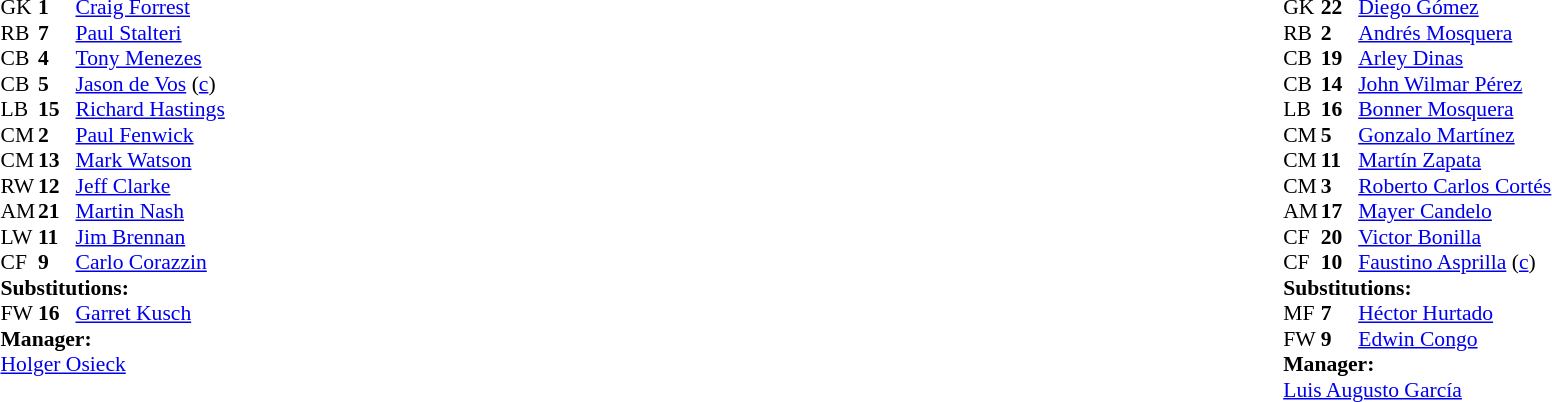<table width="100%">
<tr>
<td valign="top" width="50%"><br><table style="font-size: 90%" cellspacing="0" cellpadding="0">
<tr>
<td colspan="4"></td>
</tr>
<tr>
<th width="25"></th>
<th width="25"></th>
</tr>
<tr>
<td>GK</td>
<td><strong>1</strong></td>
<td><a href='#'>Craig Forrest</a></td>
</tr>
<tr>
<td>RB</td>
<td><strong>7</strong></td>
<td><a href='#'>Paul Stalteri</a></td>
<td></td>
</tr>
<tr>
<td>CB</td>
<td><strong>4</strong></td>
<td><a href='#'>Tony Menezes</a></td>
<td></td>
</tr>
<tr>
<td>CB</td>
<td><strong>5</strong></td>
<td><a href='#'>Jason de Vos</a> (<a href='#'>c</a>)</td>
<td></td>
</tr>
<tr>
<td>LB</td>
<td><strong>15</strong></td>
<td><a href='#'>Richard Hastings</a></td>
</tr>
<tr>
<td>CM</td>
<td><strong>2</strong></td>
<td><a href='#'>Paul Fenwick</a></td>
<td></td>
</tr>
<tr>
<td>CM</td>
<td><strong>13</strong></td>
<td><a href='#'>Mark Watson</a></td>
</tr>
<tr>
<td>RW</td>
<td><strong>12</strong></td>
<td><a href='#'>Jeff Clarke</a></td>
</tr>
<tr>
<td>AM</td>
<td><strong>21</strong></td>
<td><a href='#'>Martin Nash</a></td>
<td></td>
<td></td>
</tr>
<tr>
<td>LW</td>
<td><strong>11</strong></td>
<td><a href='#'>Jim Brennan</a></td>
</tr>
<tr>
<td>CF</td>
<td><strong>9</strong></td>
<td><a href='#'>Carlo Corazzin</a></td>
</tr>
<tr>
<td colspan=3><strong>Substitutions:</strong></td>
</tr>
<tr>
<td>FW</td>
<td><strong>16</strong></td>
<td><a href='#'>Garret Kusch</a></td>
<td></td>
<td></td>
</tr>
<tr>
<td colspan=3><strong>Manager:</strong></td>
</tr>
<tr>
<td colspan=3> <a href='#'>Holger Osieck</a></td>
<td></td>
</tr>
</table>
</td>
<td style="vertical-align:top; width:50%;"><br><table style="font-size:90%; margin:auto;" cellspacing="0" cellpadding="0">
<tr>
<th width=25></th>
<th width=25></th>
</tr>
<tr>
<td>GK</td>
<td><strong>22</strong></td>
<td><a href='#'>Diego Gómez</a></td>
</tr>
<tr>
<td>RB</td>
<td><strong>2</strong></td>
<td><a href='#'>Andrés Mosquera</a></td>
<td></td>
</tr>
<tr>
<td>CB</td>
<td><strong>19</strong></td>
<td><a href='#'>Arley Dinas</a></td>
</tr>
<tr>
<td>CB</td>
<td><strong>14</strong></td>
<td><a href='#'>John Wilmar Pérez</a></td>
</tr>
<tr>
<td>LB</td>
<td><strong>16</strong></td>
<td><a href='#'>Bonner Mosquera</a></td>
<td></td>
<td></td>
</tr>
<tr>
<td>CM</td>
<td><strong>5</strong></td>
<td><a href='#'>Gonzalo Martínez</a></td>
</tr>
<tr>
<td>CM</td>
<td><strong>11</strong></td>
<td><a href='#'>Martín Zapata</a></td>
</tr>
<tr>
<td>CM</td>
<td><strong>3</strong></td>
<td><a href='#'>Roberto Carlos Cortés</a></td>
</tr>
<tr>
<td>AM</td>
<td><strong>17</strong></td>
<td><a href='#'>Mayer Candelo</a></td>
</tr>
<tr>
<td>CF</td>
<td><strong>20</strong></td>
<td><a href='#'>Victor Bonilla</a></td>
<td></td>
<td></td>
</tr>
<tr>
<td>CF</td>
<td><strong>10</strong></td>
<td><a href='#'>Faustino Asprilla</a> (<a href='#'>c</a>)</td>
<td></td>
</tr>
<tr>
<td colspan=3><strong>Substitutions:</strong></td>
</tr>
<tr>
<td>MF</td>
<td><strong>7</strong></td>
<td><a href='#'>Héctor Hurtado</a></td>
<td></td>
<td></td>
</tr>
<tr>
<td>FW</td>
<td><strong>9</strong></td>
<td><a href='#'>Edwin Congo</a></td>
<td></td>
<td></td>
</tr>
<tr>
<td colspan=3><strong>Manager:</strong></td>
</tr>
<tr>
<td colspan=3><a href='#'>Luis Augusto García</a></td>
</tr>
</table>
</td>
</tr>
</table>
